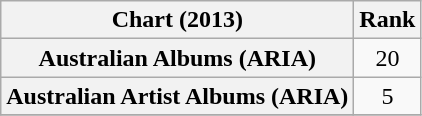<table class="wikitable sortable plainrowheaders" style="text-align:center">
<tr>
<th scope="col">Chart (2013)</th>
<th scope="col">Rank</th>
</tr>
<tr>
<th scope="row">Australian Albums (ARIA)</th>
<td>20</td>
</tr>
<tr>
<th scope="row">Australian Artist Albums (ARIA)</th>
<td>5</td>
</tr>
<tr>
</tr>
</table>
